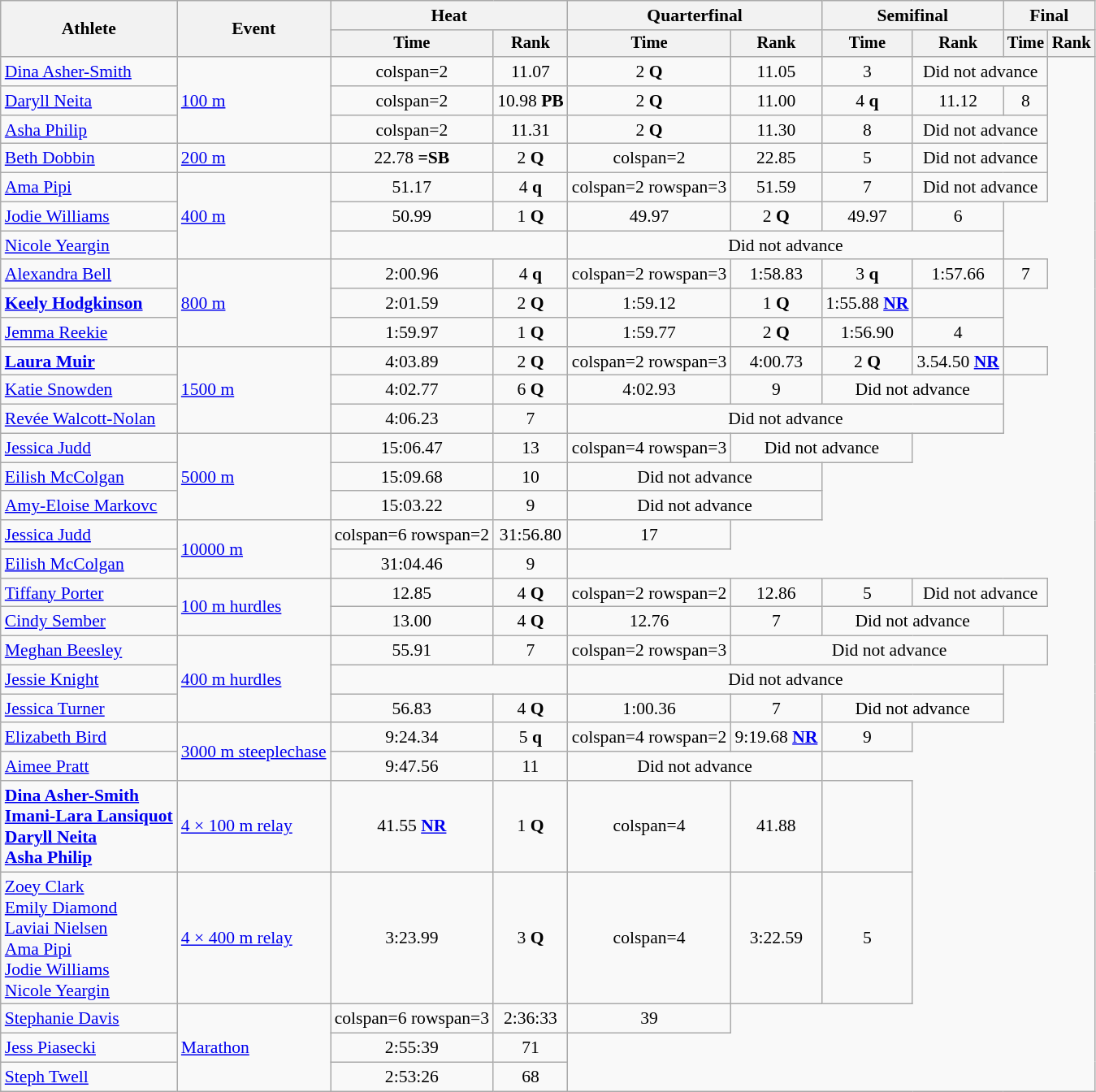<table class=wikitable style=font-size:90%;text-align:center>
<tr>
<th rowspan=2>Athlete</th>
<th rowspan=2>Event</th>
<th colspan=2>Heat</th>
<th colspan=2>Quarterfinal</th>
<th colspan=2>Semifinal</th>
<th colspan=2>Final</th>
</tr>
<tr style=font-size:95%>
<th>Time</th>
<th>Rank</th>
<th>Time</th>
<th>Rank</th>
<th>Time</th>
<th>Rank</th>
<th>Time</th>
<th>Rank</th>
</tr>
<tr>
<td align=left><a href='#'>Dina Asher-Smith</a></td>
<td align=left rowspan=3><a href='#'>100 m</a></td>
<td>colspan=2 </td>
<td>11.07</td>
<td>2 <strong>Q</strong></td>
<td>11.05</td>
<td>3</td>
<td colspan=2>Did not advance</td>
</tr>
<tr>
<td align=left><a href='#'>Daryll Neita</a></td>
<td>colspan=2 </td>
<td>10.98 <strong>PB</strong></td>
<td>2 <strong>Q</strong></td>
<td>11.00</td>
<td>4 <strong>q</strong></td>
<td>11.12</td>
<td>8</td>
</tr>
<tr>
<td align=left><a href='#'>Asha Philip</a></td>
<td>colspan=2 </td>
<td>11.31</td>
<td>2 <strong>Q</strong></td>
<td>11.30</td>
<td>8</td>
<td colspan=2>Did not advance</td>
</tr>
<tr>
<td align="left"><a href='#'>Beth Dobbin</a></td>
<td align="left"><a href='#'>200 m</a></td>
<td>22.78 <strong>=SB</strong></td>
<td>2 <strong>Q</strong></td>
<td>colspan=2 </td>
<td>22.85</td>
<td>5</td>
<td colspan=2>Did not advance</td>
</tr>
<tr>
<td align=left><a href='#'>Ama Pipi</a></td>
<td align=left rowspan=3><a href='#'>400 m</a></td>
<td>51.17</td>
<td>4 <strong>q</strong></td>
<td>colspan=2 rowspan=3 </td>
<td>51.59</td>
<td>7</td>
<td colspan=2>Did not advance</td>
</tr>
<tr>
<td align=left><a href='#'>Jodie Williams</a></td>
<td>50.99</td>
<td>1 <strong>Q</strong></td>
<td>49.97</td>
<td>2 <strong>Q</strong></td>
<td>49.97</td>
<td>6</td>
</tr>
<tr>
<td align=left><a href='#'>Nicole Yeargin</a></td>
<td colspan=2></td>
<td colspan=4>Did not advance</td>
</tr>
<tr>
<td align=left><a href='#'>Alexandra Bell</a></td>
<td align=left rowspan=3><a href='#'>800 m</a></td>
<td>2:00.96</td>
<td>4 <strong>q</strong></td>
<td>colspan=2 rowspan=3 </td>
<td>1:58.83</td>
<td>3 <strong>q</strong></td>
<td>1:57.66</td>
<td>7</td>
</tr>
<tr>
<td align=left><strong><a href='#'>Keely Hodgkinson</a></strong></td>
<td>2:01.59</td>
<td>2 <strong>Q</strong></td>
<td>1:59.12</td>
<td>1 <strong>Q</strong></td>
<td>1:55.88 <strong><a href='#'>NR</a></strong></td>
<td></td>
</tr>
<tr>
<td align=left><a href='#'>Jemma Reekie</a></td>
<td>1:59.97</td>
<td>1 <strong>Q</strong></td>
<td>1:59.77</td>
<td>2 <strong>Q</strong></td>
<td>1:56.90</td>
<td>4</td>
</tr>
<tr>
<td align=left><strong><a href='#'>Laura Muir</a></strong></td>
<td align=left rowspan=3><a href='#'>1500 m</a></td>
<td>4:03.89</td>
<td>2 <strong>Q</strong></td>
<td>colspan=2 rowspan=3 </td>
<td>4:00.73</td>
<td>2 <strong>Q</strong></td>
<td>3.54.50 <strong><a href='#'>NR</a></strong></td>
<td></td>
</tr>
<tr>
<td align=left><a href='#'>Katie Snowden</a></td>
<td>4:02.77</td>
<td>6 <strong>Q</strong></td>
<td>4:02.93</td>
<td>9</td>
<td colspan=2>Did not advance</td>
</tr>
<tr>
<td align=left><a href='#'>Revée Walcott-Nolan</a></td>
<td>4:06.23</td>
<td>7</td>
<td colspan=4>Did not advance</td>
</tr>
<tr>
<td align=left><a href='#'>Jessica Judd</a></td>
<td align=left rowspan=3><a href='#'>5000 m</a></td>
<td>15:06.47</td>
<td>13</td>
<td>colspan=4 rowspan=3 </td>
<td colspan=2>Did not advance</td>
</tr>
<tr>
<td align=left><a href='#'>Eilish McColgan</a></td>
<td>15:09.68</td>
<td>10</td>
<td colspan=2>Did not advance</td>
</tr>
<tr>
<td align=left><a href='#'>Amy-Eloise Markovc</a></td>
<td>15:03.22</td>
<td>9</td>
<td colspan=2>Did not advance</td>
</tr>
<tr>
<td align=left><a href='#'>Jessica Judd</a></td>
<td align=left rowspan=2><a href='#'>10000 m</a></td>
<td>colspan=6 rowspan=2 </td>
<td>31:56.80</td>
<td>17</td>
</tr>
<tr>
<td align=left><a href='#'>Eilish McColgan</a></td>
<td>31:04.46</td>
<td>9</td>
</tr>
<tr>
<td align=left><a href='#'>Tiffany Porter</a></td>
<td align=left rowspan=2><a href='#'>100 m hurdles</a></td>
<td>12.85</td>
<td>4 <strong>Q</strong></td>
<td>colspan=2 rowspan=2 </td>
<td>12.86</td>
<td>5</td>
<td colspan=2>Did not advance</td>
</tr>
<tr>
<td align=left><a href='#'>Cindy Sember</a></td>
<td>13.00</td>
<td>4 <strong>Q</strong></td>
<td>12.76</td>
<td>7</td>
<td colspan=2>Did not advance</td>
</tr>
<tr>
<td align=left><a href='#'>Meghan Beesley</a></td>
<td align=left rowspan=3><a href='#'>400 m hurdles</a></td>
<td>55.91</td>
<td>7</td>
<td>colspan=2 rowspan=3 </td>
<td colspan=4>Did not advance</td>
</tr>
<tr>
<td align=left><a href='#'>Jessie Knight</a></td>
<td colspan=2></td>
<td colspan=4>Did not advance</td>
</tr>
<tr>
<td align=left><a href='#'>Jessica Turner</a></td>
<td>56.83</td>
<td>4 <strong>Q</strong></td>
<td>1:00.36</td>
<td>7</td>
<td colspan=2>Did not advance</td>
</tr>
<tr>
<td align=left><a href='#'>Elizabeth Bird</a></td>
<td align=left rowspan=2><a href='#'>3000 m steeplechase</a></td>
<td>9:24.34</td>
<td>5 <strong>q</strong></td>
<td>colspan=4 rowspan=2 </td>
<td>9:19.68 <strong><a href='#'>NR</a></strong></td>
<td>9</td>
</tr>
<tr>
<td align=left><a href='#'>Aimee Pratt</a></td>
<td>9:47.56</td>
<td>11</td>
<td colspan=2>Did not advance</td>
</tr>
<tr>
<td align=left><strong><a href='#'>Dina Asher-Smith</a><br><a href='#'>Imani-Lara Lansiquot</a><br><a href='#'>Daryll Neita</a><br><a href='#'>Asha Philip</a></strong></td>
<td align=left><a href='#'>4 × 100 m relay</a></td>
<td>41.55 <strong><a href='#'>NR</a></strong></td>
<td>1 <strong>Q</strong></td>
<td>colspan=4 </td>
<td>41.88</td>
<td></td>
</tr>
<tr>
<td align=left><a href='#'>Zoey Clark</a><br><a href='#'>Emily Diamond</a><br><a href='#'>Laviai Nielsen</a><br><a href='#'>Ama Pipi</a><br><a href='#'>Jodie Williams</a><br><a href='#'>Nicole Yeargin</a></td>
<td align=left><a href='#'>4 × 400 m relay</a></td>
<td>3:23.99</td>
<td>3 <strong>Q</strong></td>
<td>colspan=4 </td>
<td>3:22.59</td>
<td>5</td>
</tr>
<tr>
<td align=left><a href='#'>Stephanie Davis</a></td>
<td align=left rowspan=3><a href='#'>Marathon</a></td>
<td>colspan=6 rowspan=3 </td>
<td>2:36:33</td>
<td>39</td>
</tr>
<tr>
<td align=left><a href='#'>Jess Piasecki</a></td>
<td>2:55:39</td>
<td>71</td>
</tr>
<tr>
<td align=left><a href='#'>Steph Twell</a></td>
<td>2:53:26</td>
<td>68</td>
</tr>
</table>
